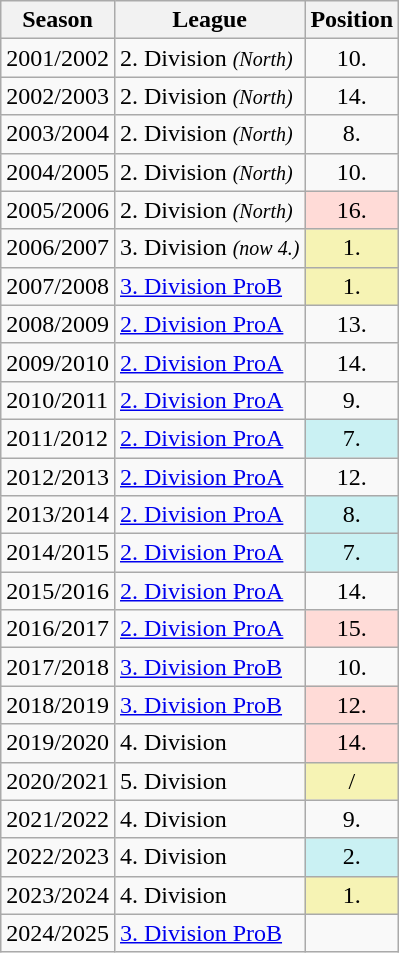<table class="wikitable">
<tr>
<th>Season</th>
<th>League</th>
<th>Position</th>
</tr>
<tr>
<td>2001/2002</td>
<td>2. Division <em><small>(North)</small></em></td>
<td style="text-align:center">10.</td>
</tr>
<tr>
<td>2002/2003</td>
<td>2. Division <em><small>(North)</small></em></td>
<td style="text-align:center">14.</td>
</tr>
<tr>
<td>2003/2004</td>
<td>2. Division <em><small>(North)</small></em></td>
<td style="text-align:center">8.</td>
</tr>
<tr>
<td>2004/2005</td>
<td>2. Division <em><small>(North)</small></em></td>
<td style="text-align:center">10.</td>
</tr>
<tr>
<td>2005/2006</td>
<td>2. Division <em><small>(North)</small></em></td>
<td style="background:#ffdbd7;text-align:center">16.</td>
</tr>
<tr>
<td>2006/2007</td>
<td>3. Division <em><small>(now 4.)</small></em></td>
<td style="background:#f6f3b4;text-align:center">1.</td>
</tr>
<tr>
<td>2007/2008</td>
<td><a href='#'>3. Division ProB</a></td>
<td style="background:#f6f3b4;text-align:center">1.</td>
</tr>
<tr>
<td>2008/2009</td>
<td><a href='#'>2. Division ProA</a></td>
<td style="text-align:center">13.</td>
</tr>
<tr>
<td>2009/2010</td>
<td><a href='#'>2. Division ProA</a></td>
<td style="text-align:center">14.</td>
</tr>
<tr>
<td>2010/2011</td>
<td><a href='#'>2. Division ProA</a></td>
<td style="text-align:center">9.</td>
</tr>
<tr>
<td>2011/2012</td>
<td><a href='#'>2. Division ProA</a></td>
<td style="background:#CAF1F3;text-align:center">7.</td>
</tr>
<tr>
<td>2012/2013</td>
<td><a href='#'>2. Division ProA</a></td>
<td style="text-align:center">12.</td>
</tr>
<tr>
<td>2013/2014</td>
<td><a href='#'>2. Division ProA</a></td>
<td style="background:#CAF1F3;text-align:center">8.</td>
</tr>
<tr>
<td>2014/2015</td>
<td><a href='#'>2. Division ProA</a></td>
<td style="background:#CAF1F3;text-align:center">7.</td>
</tr>
<tr>
<td>2015/2016</td>
<td><a href='#'>2. Division ProA</a></td>
<td style="text-align:center">14.</td>
</tr>
<tr>
<td>2016/2017</td>
<td><a href='#'>2. Division ProA</a></td>
<td style="background:#ffdbd7;text-align:center">15.</td>
</tr>
<tr>
<td>2017/2018</td>
<td><a href='#'>3. Division ProB</a></td>
<td style="text-align:center">10.</td>
</tr>
<tr>
<td>2018/2019</td>
<td><a href='#'>3. Division ProB</a></td>
<td style="background:#ffdbd7;text-align:center">12.</td>
</tr>
<tr>
<td>2019/2020</td>
<td>4. Division</td>
<td style="background:#ffdbd7;text-align:center">14.</td>
</tr>
<tr>
<td>2020/2021</td>
<td>5. Division</td>
<td style="background:#f6f3b4;text-align:center">/</td>
</tr>
<tr>
<td>2021/2022</td>
<td>4. Division</td>
<td style="text-align:center">9.</td>
</tr>
<tr>
<td>2022/2023</td>
<td>4. Division</td>
<td style="background:#CAF1F3;text-align:center">2.</td>
</tr>
<tr>
<td>2023/2024</td>
<td>4. Division</td>
<td style="background:#f6f3b4;text-align:center">1.</td>
</tr>
<tr>
<td>2024/2025</td>
<td><a href='#'>3. Division ProB</a></td>
</tr>
</table>
